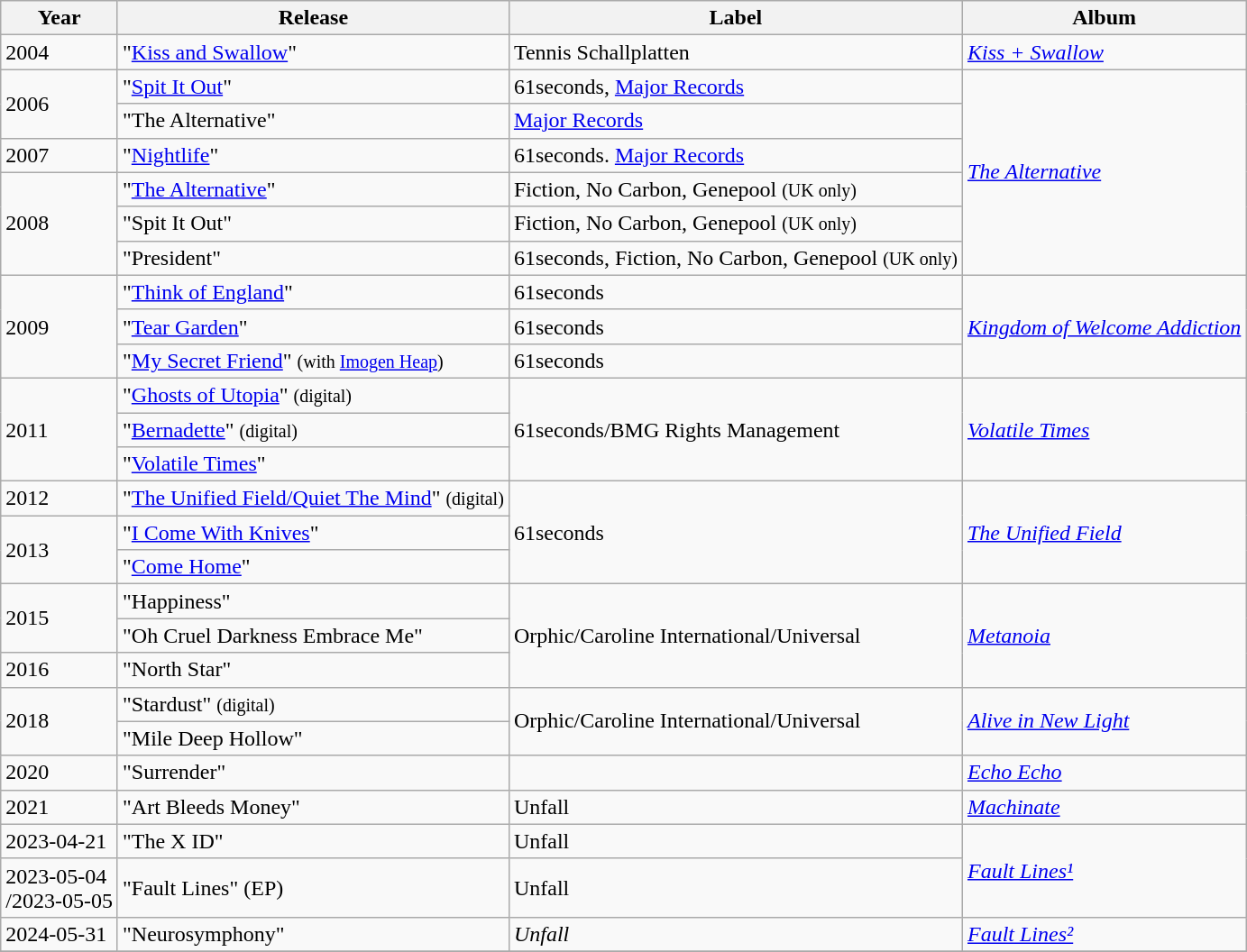<table class="wikitable">
<tr>
<th>Year</th>
<th>Release</th>
<th>Label</th>
<th>Album</th>
</tr>
<tr>
<td>2004</td>
<td>"<a href='#'>Kiss and Swallow</a>"</td>
<td>Tennis Schallplatten</td>
<td><em><a href='#'>Kiss + Swallow</a></em></td>
</tr>
<tr>
<td rowspan="2">2006</td>
<td>"<a href='#'>Spit It Out</a>"</td>
<td>61seconds, <a href='#'>Major Records</a></td>
<td rowspan="6"><em><a href='#'>The Alternative</a></em></td>
</tr>
<tr>
<td>"The Alternative"</td>
<td><a href='#'>Major Records</a></td>
</tr>
<tr>
<td>2007</td>
<td>"<a href='#'>Nightlife</a>"</td>
<td>61seconds. <a href='#'>Major Records</a></td>
</tr>
<tr>
<td rowspan="3">2008</td>
<td>"<a href='#'>The Alternative</a>"</td>
<td>Fiction, No Carbon, Genepool <small>(UK only)</small></td>
</tr>
<tr>
<td>"Spit It Out"</td>
<td>Fiction, No Carbon, Genepool <small>(UK only)</small></td>
</tr>
<tr>
<td>"President"</td>
<td>61seconds, Fiction, No Carbon, Genepool <small>(UK only)</small></td>
</tr>
<tr>
<td rowspan="3">2009</td>
<td>"<a href='#'>Think of England</a>"</td>
<td>61seconds</td>
<td rowspan="3"><em><a href='#'>Kingdom of Welcome Addiction</a></em></td>
</tr>
<tr>
<td>"<a href='#'>Tear Garden</a>"</td>
<td>61seconds</td>
</tr>
<tr>
<td>"<a href='#'>My Secret Friend</a>" <small>(with <a href='#'>Imogen Heap</a>)</small></td>
<td>61seconds</td>
</tr>
<tr>
<td rowspan="3">2011</td>
<td>"<a href='#'>Ghosts of Utopia</a>" <small>(digital)</small></td>
<td rowspan="3">61seconds/BMG Rights Management</td>
<td rowspan="3"><em><a href='#'>Volatile Times</a></em></td>
</tr>
<tr>
<td>"<a href='#'>Bernadette</a>" <small>(digital)</small></td>
</tr>
<tr>
<td>"<a href='#'>Volatile Times</a>"</td>
</tr>
<tr>
<td>2012</td>
<td>"<a href='#'>The Unified Field/Quiet The Mind</a>" <small>(digital)</small></td>
<td rowspan="3">61seconds</td>
<td rowspan="3"><em><a href='#'>The Unified Field</a></em></td>
</tr>
<tr>
<td rowspan="2">2013</td>
<td>"<a href='#'>I Come With Knives</a>"</td>
</tr>
<tr>
<td>"<a href='#'>Come Home</a>"</td>
</tr>
<tr>
<td rowspan="2">2015</td>
<td>"Happiness"</td>
<td rowspan="3">Orphic/Caroline International/Universal</td>
<td rowspan="3"><em><a href='#'>Metanoia</a></em></td>
</tr>
<tr>
<td>"Oh Cruel Darkness Embrace Me"</td>
</tr>
<tr>
<td>2016</td>
<td>"North Star"</td>
</tr>
<tr>
<td rowspan="2">2018</td>
<td>"Stardust" <small>(digital)</small></td>
<td rowspan="2">Orphic/Caroline International/Universal</td>
<td rowspan="2"><em><a href='#'>Alive in New Light</a></em></td>
</tr>
<tr>
<td>"Mile Deep Hollow"</td>
</tr>
<tr>
<td>2020</td>
<td>"Surrender"</td>
<td></td>
<td><em><a href='#'>Echo Echo</a></em></td>
</tr>
<tr>
<td>2021</td>
<td>"Art Bleeds Money"</td>
<td>Unfall</td>
<td><em><a href='#'>Machinate</a></em></td>
</tr>
<tr>
<td>2023-04-21</td>
<td>"The X ID"</td>
<td>Unfall</td>
<td rowspan=2><em><a href='#'>Fault Lines¹</a></em></td>
</tr>
<tr>
<td>2023-05-04<br>/2023-05-05</td>
<td>"Fault Lines" (EP)</td>
<td>Unfall</td>
</tr>
<tr>
<td>2024-05-31</td>
<td>"Neurosymphony"</td>
<td><em>Unfall</em></td>
<td><em><a href='#'>Fault Lines²</a></em></td>
</tr>
<tr>
</tr>
</table>
